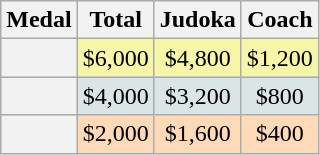<table class=wikitable style="text-align:center;">
<tr>
<th>Medal</th>
<th>Total</th>
<th>Judoka</th>
<th>Coach</th>
</tr>
<tr bgcolor=F7F6A8>
<th></th>
<td>$6,000</td>
<td>$4,800</td>
<td>$1,200</td>
</tr>
<tr bgcolor=DCE5E5>
<th></th>
<td>$4,000</td>
<td>$3,200</td>
<td>$800</td>
</tr>
<tr bgcolor=FFDAB9>
<th></th>
<td>$2,000</td>
<td>$1,600</td>
<td>$400</td>
</tr>
</table>
